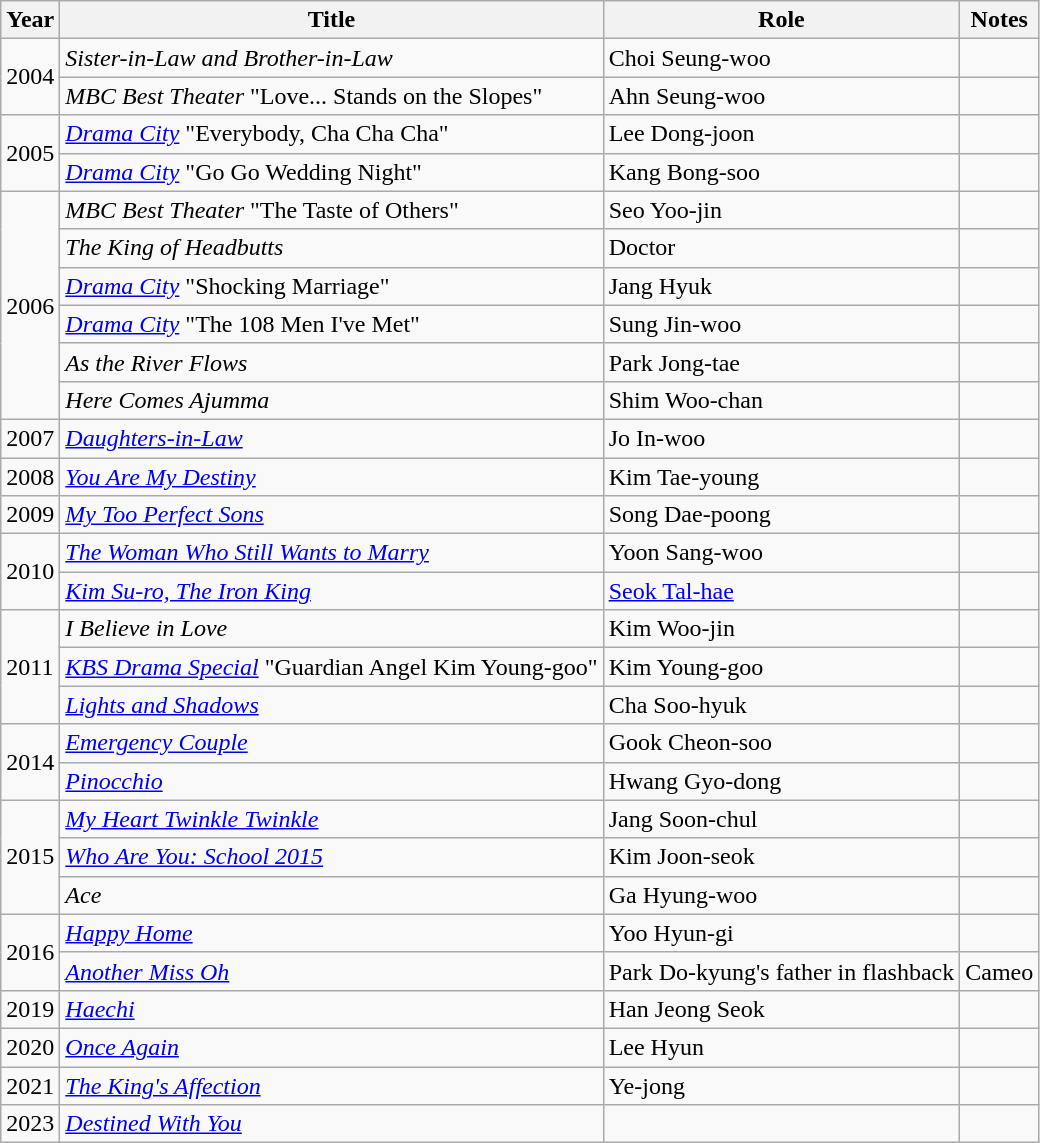<table class="wikitable">
<tr>
<th>Year</th>
<th>Title</th>
<th>Role</th>
<th>Notes</th>
</tr>
<tr>
<td rowspan=2>2004</td>
<td><em>Sister-in-Law and Brother-in-Law</em></td>
<td>Choi Seung-woo</td>
<td></td>
</tr>
<tr>
<td><em>MBC Best Theater</em> "Love... Stands on the Slopes"</td>
<td>Ahn Seung-woo</td>
<td></td>
</tr>
<tr>
<td rowspan=2>2005</td>
<td><em><a href='#'>Drama City</a></em> "Everybody, Cha Cha Cha"</td>
<td>Lee Dong-joon</td>
<td></td>
</tr>
<tr>
<td><em><a href='#'>Drama City</a></em> "Go Go Wedding Night"</td>
<td>Kang Bong-soo</td>
<td></td>
</tr>
<tr>
<td rowspan=6>2006</td>
<td><em>MBC Best Theater</em> "The Taste of Others"</td>
<td>Seo Yoo-jin</td>
<td></td>
</tr>
<tr>
<td><em>The King of Headbutts</em></td>
<td>Doctor</td>
<td></td>
</tr>
<tr>
<td><em><a href='#'>Drama City</a></em> "Shocking Marriage"</td>
<td>Jang Hyuk</td>
<td></td>
</tr>
<tr>
<td><em><a href='#'>Drama City</a></em> "The 108 Men I've Met"</td>
<td>Sung Jin-woo</td>
<td></td>
</tr>
<tr>
<td><em>As the River Flows</em></td>
<td>Park Jong-tae</td>
<td></td>
</tr>
<tr>
<td><em>Here Comes Ajumma</em></td>
<td>Shim Woo-chan</td>
<td></td>
</tr>
<tr>
<td>2007</td>
<td><em><a href='#'>Daughters-in-Law</a></em></td>
<td>Jo In-woo</td>
<td></td>
</tr>
<tr>
<td>2008</td>
<td><em><a href='#'>You Are My Destiny</a></em></td>
<td>Kim Tae-young</td>
<td></td>
</tr>
<tr>
<td>2009</td>
<td><em><a href='#'>My Too Perfect Sons</a></em></td>
<td>Song Dae-poong</td>
<td></td>
</tr>
<tr>
<td rowspan=2>2010</td>
<td><em><a href='#'>The Woman Who Still Wants to Marry</a></em></td>
<td>Yoon Sang-woo</td>
<td></td>
</tr>
<tr>
<td><em><a href='#'>Kim Su-ro, The Iron King</a></em></td>
<td><a href='#'>Seok Tal-hae</a></td>
<td></td>
</tr>
<tr>
<td rowspan=3>2011</td>
<td><em>I Believe in Love</em> </td>
<td>Kim Woo-jin</td>
<td></td>
</tr>
<tr>
<td><em><a href='#'>KBS Drama Special</a></em> "Guardian Angel Kim Young-goo"</td>
<td>Kim Young-goo</td>
<td></td>
</tr>
<tr>
<td><em><a href='#'>Lights and Shadows</a></em></td>
<td>Cha Soo-hyuk</td>
<td></td>
</tr>
<tr>
<td rowspan=2>2014</td>
<td><em><a href='#'>Emergency Couple</a></em></td>
<td>Gook Cheon-soo</td>
<td></td>
</tr>
<tr>
<td><em><a href='#'>Pinocchio</a></em></td>
<td>Hwang Gyo-dong</td>
<td></td>
</tr>
<tr>
<td rowspan=3>2015</td>
<td><em><a href='#'>My Heart Twinkle Twinkle</a></em></td>
<td>Jang Soon-chul</td>
<td></td>
</tr>
<tr>
<td><em><a href='#'>Who Are You: School 2015</a></em></td>
<td>Kim Joon-seok</td>
<td></td>
</tr>
<tr>
<td><em>Ace</em></td>
<td>Ga Hyung-woo</td>
<td></td>
</tr>
<tr>
<td rowspan=2>2016</td>
<td><em><a href='#'>Happy Home</a></em></td>
<td>Yoo Hyun-gi</td>
<td></td>
</tr>
<tr>
<td><em><a href='#'>Another Miss Oh</a></em></td>
<td>Park Do-kyung's father in flashback</td>
<td>Cameo</td>
</tr>
<tr>
<td>2019</td>
<td><em><a href='#'>Haechi</a></em></td>
<td>Han Jeong Seok</td>
<td></td>
</tr>
<tr>
<td>2020</td>
<td><em><a href='#'>Once Again</a></em></td>
<td>Lee Hyun</td>
<td></td>
</tr>
<tr>
<td>2021</td>
<td><em><a href='#'>The King's Affection</a></em></td>
<td>Ye-jong</td>
<td></td>
</tr>
<tr>
<td>2023</td>
<td><em><a href='#'>Destined With You</a></em></td>
<td></td>
<td></td>
</tr>
</table>
